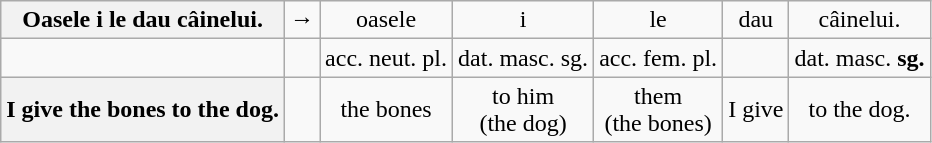<table class="wikitable" style="text-align: center;">
<tr>
<th>Oasele i le dau câinelui.</th>
<td>→</td>
<td>oasele</td>
<td>i</td>
<td>le</td>
<td>dau</td>
<td>câinelui.</td>
</tr>
<tr>
<td></td>
<td></td>
<td>acc. neut. pl.</td>
<td>dat. masc. sg.</td>
<td>acc. fem. pl.</td>
<td></td>
<td>dat. masc. <strong>sg.</strong></td>
</tr>
<tr>
<th>I give the bones to the dog.</th>
<td></td>
<td>the bones</td>
<td>to him<br>(the dog)</td>
<td>them<br>(the bones)</td>
<td>I give</td>
<td>to the dog.</td>
</tr>
</table>
